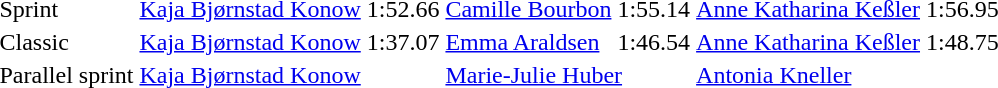<table>
<tr>
<td>Sprint</td>
<td> <a href='#'>Kaja Bjørnstad Konow</a></td>
<td>1:52.66</td>
<td> <a href='#'>Camille Bourbon</a></td>
<td>1:55.14</td>
<td> <a href='#'>Anne Katharina Keßler</a></td>
<td>1:56.95</td>
</tr>
<tr>
<td>Classic</td>
<td> <a href='#'>Kaja Bjørnstad Konow</a></td>
<td>1:37.07</td>
<td> <a href='#'>Emma Araldsen</a></td>
<td>1:46.54</td>
<td> <a href='#'>Anne Katharina Keßler</a></td>
<td>1:48.75</td>
</tr>
<tr>
<td>Parallel sprint</td>
<td colspan="2"> <a href='#'>Kaja Bjørnstad Konow</a></td>
<td colspan="2"> <a href='#'>Marie-Julie Huber</a></td>
<td colspan="2"> <a href='#'>Antonia Kneller</a></td>
</tr>
</table>
